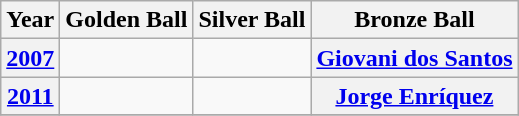<table class="wikitable" style="text-align: center;">
<tr>
<th>Year</th>
<th>Golden Ball</th>
<th>Silver Ball</th>
<th>Bronze Ball</th>
</tr>
<tr>
<th><a href='#'>2007</a></th>
<td></td>
<td></td>
<th><a href='#'>Giovani dos Santos</a></th>
</tr>
<tr>
<th><a href='#'>2011</a></th>
<td></td>
<td></td>
<th><a href='#'>Jorge Enríquez</a></th>
</tr>
<tr>
</tr>
</table>
